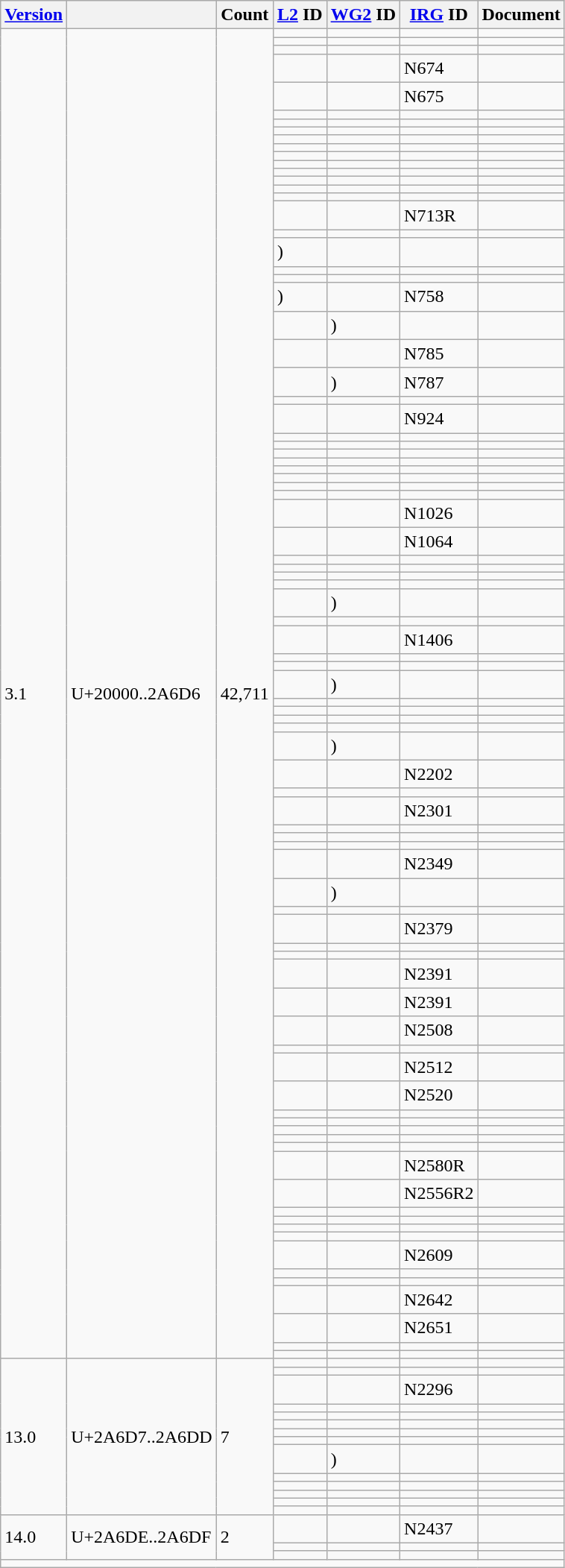<table class="wikitable collapsible sticky-header">
<tr>
<th><a href='#'>Version</a></th>
<th></th>
<th>Count</th>
<th><a href='#'>L2</a> ID</th>
<th><a href='#'>WG2</a> ID</th>
<th><a href='#'>IRG</a> ID</th>
<th>Document</th>
</tr>
<tr>
<td rowspan="88">3.1</td>
<td rowspan="88">U+20000..2A6D6</td>
<td rowspan="88">42,711</td>
<td></td>
<td></td>
<td></td>
<td></td>
</tr>
<tr>
<td></td>
<td></td>
<td></td>
<td></td>
</tr>
<tr>
<td></td>
<td></td>
<td></td>
<td></td>
</tr>
<tr>
<td></td>
<td></td>
<td>N674</td>
<td></td>
</tr>
<tr>
<td></td>
<td></td>
<td>N675</td>
<td></td>
</tr>
<tr>
<td></td>
<td></td>
<td></td>
<td></td>
</tr>
<tr>
<td></td>
<td></td>
<td></td>
<td></td>
</tr>
<tr>
<td></td>
<td></td>
<td></td>
<td></td>
</tr>
<tr>
<td></td>
<td></td>
<td></td>
<td></td>
</tr>
<tr>
<td></td>
<td></td>
<td></td>
<td></td>
</tr>
<tr>
<td></td>
<td></td>
<td></td>
<td></td>
</tr>
<tr>
<td></td>
<td></td>
<td></td>
<td></td>
</tr>
<tr>
<td></td>
<td></td>
<td></td>
<td></td>
</tr>
<tr>
<td></td>
<td></td>
<td></td>
<td></td>
</tr>
<tr>
<td></td>
<td></td>
<td></td>
<td></td>
</tr>
<tr>
<td></td>
<td></td>
<td></td>
<td></td>
</tr>
<tr>
<td></td>
<td></td>
<td>N713R</td>
<td></td>
</tr>
<tr>
<td></td>
<td></td>
<td></td>
<td></td>
</tr>
<tr>
<td> )</td>
<td></td>
<td></td>
<td></td>
</tr>
<tr>
<td></td>
<td></td>
<td></td>
<td></td>
</tr>
<tr>
<td></td>
<td></td>
<td></td>
<td></td>
</tr>
<tr>
<td> )</td>
<td></td>
<td>N758</td>
<td></td>
</tr>
<tr>
<td></td>
<td> )</td>
<td></td>
<td></td>
</tr>
<tr>
<td></td>
<td></td>
<td>N785</td>
<td></td>
</tr>
<tr>
<td></td>
<td> )</td>
<td>N787</td>
<td></td>
</tr>
<tr>
<td></td>
<td></td>
<td></td>
<td></td>
</tr>
<tr>
<td></td>
<td></td>
<td>N924</td>
<td></td>
</tr>
<tr>
<td></td>
<td></td>
<td></td>
<td></td>
</tr>
<tr>
<td></td>
<td></td>
<td></td>
<td></td>
</tr>
<tr>
<td></td>
<td></td>
<td></td>
<td></td>
</tr>
<tr>
<td></td>
<td></td>
<td></td>
<td></td>
</tr>
<tr>
<td></td>
<td></td>
<td></td>
<td></td>
</tr>
<tr>
<td></td>
<td></td>
<td></td>
<td></td>
</tr>
<tr>
<td></td>
<td></td>
<td></td>
<td></td>
</tr>
<tr>
<td></td>
<td></td>
<td></td>
<td></td>
</tr>
<tr>
<td></td>
<td></td>
<td>N1026</td>
<td></td>
</tr>
<tr>
<td></td>
<td></td>
<td>N1064</td>
<td></td>
</tr>
<tr>
<td></td>
<td></td>
<td></td>
<td></td>
</tr>
<tr>
<td></td>
<td></td>
<td></td>
<td></td>
</tr>
<tr>
<td></td>
<td></td>
<td></td>
<td></td>
</tr>
<tr>
<td></td>
<td></td>
<td></td>
<td></td>
</tr>
<tr>
<td></td>
<td> )</td>
<td></td>
<td></td>
</tr>
<tr>
<td></td>
<td></td>
<td></td>
<td></td>
</tr>
<tr>
<td></td>
<td></td>
<td>N1406</td>
<td></td>
</tr>
<tr>
<td></td>
<td></td>
<td></td>
<td></td>
</tr>
<tr>
<td></td>
<td></td>
<td></td>
<td></td>
</tr>
<tr>
<td></td>
<td> )</td>
<td></td>
<td></td>
</tr>
<tr>
<td></td>
<td></td>
<td></td>
<td></td>
</tr>
<tr>
<td></td>
<td></td>
<td></td>
<td></td>
</tr>
<tr>
<td></td>
<td></td>
<td></td>
<td></td>
</tr>
<tr>
<td></td>
<td></td>
<td></td>
<td></td>
</tr>
<tr>
<td></td>
<td> )</td>
<td></td>
<td></td>
</tr>
<tr>
<td></td>
<td></td>
<td>N2202</td>
<td></td>
</tr>
<tr>
<td></td>
<td></td>
<td></td>
<td></td>
</tr>
<tr>
<td></td>
<td></td>
<td>N2301</td>
<td></td>
</tr>
<tr>
<td></td>
<td></td>
<td></td>
<td></td>
</tr>
<tr>
<td></td>
<td></td>
<td></td>
<td></td>
</tr>
<tr>
<td></td>
<td></td>
<td></td>
<td></td>
</tr>
<tr>
<td></td>
<td></td>
<td>N2349</td>
<td></td>
</tr>
<tr>
<td></td>
<td> )</td>
<td></td>
<td></td>
</tr>
<tr>
<td></td>
<td></td>
<td></td>
<td></td>
</tr>
<tr>
<td></td>
<td></td>
<td>N2379</td>
<td></td>
</tr>
<tr>
<td></td>
<td></td>
<td></td>
<td></td>
</tr>
<tr>
<td></td>
<td></td>
<td></td>
<td></td>
</tr>
<tr>
<td></td>
<td></td>
<td>N2391</td>
<td></td>
</tr>
<tr>
<td></td>
<td></td>
<td>N2391</td>
<td></td>
</tr>
<tr>
<td></td>
<td></td>
<td>N2508</td>
<td></td>
</tr>
<tr>
<td></td>
<td></td>
<td></td>
<td></td>
</tr>
<tr>
<td></td>
<td></td>
<td>N2512</td>
<td></td>
</tr>
<tr>
<td></td>
<td></td>
<td>N2520</td>
<td></td>
</tr>
<tr>
<td></td>
<td></td>
<td></td>
<td></td>
</tr>
<tr>
<td></td>
<td></td>
<td></td>
<td></td>
</tr>
<tr>
<td></td>
<td></td>
<td></td>
<td></td>
</tr>
<tr>
<td></td>
<td></td>
<td></td>
<td></td>
</tr>
<tr>
<td></td>
<td></td>
<td></td>
<td></td>
</tr>
<tr>
<td></td>
<td></td>
<td>N2580R</td>
<td></td>
</tr>
<tr>
<td></td>
<td></td>
<td>N2556R2</td>
<td></td>
</tr>
<tr>
<td></td>
<td></td>
<td></td>
<td></td>
</tr>
<tr>
<td></td>
<td></td>
<td></td>
<td></td>
</tr>
<tr>
<td></td>
<td></td>
<td></td>
<td></td>
</tr>
<tr>
<td></td>
<td></td>
<td></td>
<td></td>
</tr>
<tr>
<td></td>
<td></td>
<td>N2609</td>
<td></td>
</tr>
<tr>
<td></td>
<td></td>
<td></td>
<td></td>
</tr>
<tr>
<td></td>
<td></td>
<td></td>
<td></td>
</tr>
<tr>
<td></td>
<td></td>
<td>N2642</td>
<td></td>
</tr>
<tr>
<td></td>
<td></td>
<td>N2651</td>
<td></td>
</tr>
<tr>
<td></td>
<td></td>
<td></td>
<td></td>
</tr>
<tr>
<td></td>
<td></td>
<td></td>
<td></td>
</tr>
<tr>
<td rowspan="14">13.0</td>
<td rowspan="14">U+2A6D7..2A6DD</td>
<td rowspan="14">7</td>
<td></td>
<td></td>
<td></td>
<td></td>
</tr>
<tr>
<td></td>
<td></td>
<td></td>
<td></td>
</tr>
<tr>
<td></td>
<td></td>
<td>N2296</td>
<td></td>
</tr>
<tr>
<td></td>
<td></td>
<td></td>
<td></td>
</tr>
<tr>
<td></td>
<td></td>
<td></td>
<td></td>
</tr>
<tr>
<td></td>
<td></td>
<td></td>
<td></td>
</tr>
<tr>
<td></td>
<td></td>
<td></td>
<td></td>
</tr>
<tr>
<td></td>
<td></td>
<td></td>
<td></td>
</tr>
<tr>
<td></td>
<td> )</td>
<td></td>
<td></td>
</tr>
<tr>
<td></td>
<td></td>
<td></td>
<td></td>
</tr>
<tr>
<td></td>
<td></td>
<td></td>
<td></td>
</tr>
<tr>
<td></td>
<td></td>
<td></td>
<td></td>
</tr>
<tr>
<td></td>
<td></td>
<td></td>
<td></td>
</tr>
<tr>
<td></td>
<td></td>
<td></td>
<td></td>
</tr>
<tr>
<td rowspan="3">14.0</td>
<td rowspan="3">U+2A6DE..2A6DF</td>
<td rowspan="3">2</td>
<td></td>
<td></td>
<td>N2437</td>
<td></td>
</tr>
<tr>
<td></td>
<td></td>
<td></td>
<td></td>
</tr>
<tr>
<td></td>
<td></td>
<td></td>
<td></td>
</tr>
<tr class="sortbottom">
<td colspan="7"></td>
</tr>
</table>
